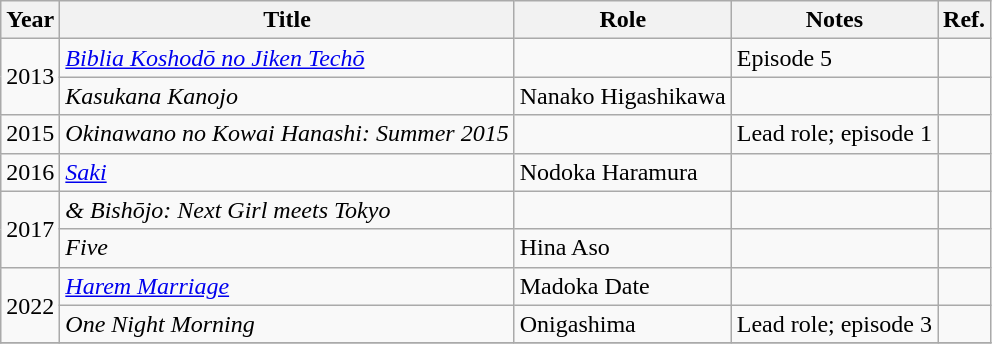<table class="wikitable">
<tr>
<th>Year</th>
<th>Title</th>
<th>Role</th>
<th>Notes</th>
<th>Ref.</th>
</tr>
<tr>
<td rowspan="2">2013</td>
<td><em><a href='#'>Biblia Koshodō no Jiken Techō</a></em></td>
<td></td>
<td>Episode 5</td>
<td></td>
</tr>
<tr>
<td><em>Kasukana Kanojo</em></td>
<td>Nanako Higashikawa</td>
<td></td>
<td></td>
</tr>
<tr>
<td>2015</td>
<td><em>Okinawano no Kowai Hanashi: Summer 2015</em></td>
<td></td>
<td>Lead role; episode 1</td>
<td></td>
</tr>
<tr>
<td>2016</td>
<td><em><a href='#'>Saki</a></em></td>
<td>Nodoka Haramura</td>
<td></td>
<td></td>
</tr>
<tr>
<td rowspan="2">2017</td>
<td><em>& Bishōjo: Next Girl meets Tokyo</em></td>
<td></td>
<td></td>
<td></td>
</tr>
<tr>
<td><em>Five</em></td>
<td>Hina Aso</td>
<td></td>
<td></td>
</tr>
<tr>
<td rowspan="2">2022</td>
<td><em><a href='#'>Harem Marriage</a></em></td>
<td>Madoka Date</td>
<td></td>
<td></td>
</tr>
<tr>
<td><em>One Night Morning</em></td>
<td>Onigashima</td>
<td>Lead role; episode 3</td>
<td></td>
</tr>
<tr>
</tr>
</table>
